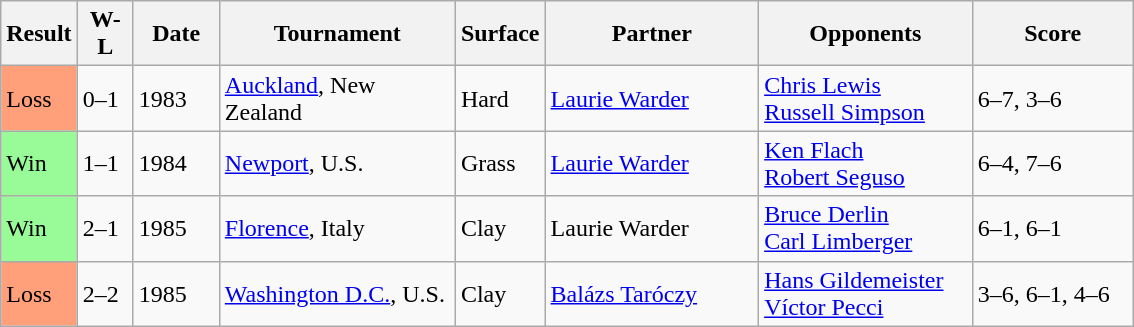<table class="sortable wikitable">
<tr>
<th style="width:40px">Result</th>
<th style="width:30px" class="unsortable">W-L</th>
<th style="width:50px">Date</th>
<th style="width:150px">Tournament</th>
<th style="width:50px">Surface</th>
<th style="width:135px">Partner</th>
<th style="width:135px">Opponents</th>
<th style="width:100px" class="unsortable">Score</th>
</tr>
<tr>
<td style="background:#ffa07a;">Loss</td>
<td>0–1</td>
<td>1983</td>
<td><a href='#'>Auckland</a>, New Zealand</td>
<td>Hard</td>
<td> <a href='#'>Laurie Warder</a></td>
<td> <a href='#'>Chris Lewis</a> <br>  <a href='#'>Russell Simpson</a></td>
<td>6–7, 3–6</td>
</tr>
<tr>
<td style="background:#98fb98;">Win</td>
<td>1–1</td>
<td>1984</td>
<td><a href='#'>Newport</a>, U.S.</td>
<td>Grass</td>
<td> <a href='#'>Laurie Warder</a></td>
<td> <a href='#'>Ken Flach</a> <br>  <a href='#'>Robert Seguso</a></td>
<td>6–4, 7–6</td>
</tr>
<tr>
<td style="background:#98fb98;">Win</td>
<td>2–1</td>
<td>1985</td>
<td><a href='#'>Florence</a>, Italy</td>
<td>Clay</td>
<td> Laurie Warder</td>
<td> <a href='#'>Bruce Derlin</a> <br>  <a href='#'>Carl Limberger</a></td>
<td>6–1, 6–1</td>
</tr>
<tr>
<td style="background:#ffa07a;">Loss</td>
<td>2–2</td>
<td>1985</td>
<td><a href='#'>Washington D.C.</a>, U.S.</td>
<td>Clay</td>
<td> <a href='#'>Balázs Taróczy</a></td>
<td> <a href='#'>Hans Gildemeister</a> <br>  <a href='#'>Víctor Pecci</a></td>
<td>3–6, 6–1, 4–6</td>
</tr>
</table>
